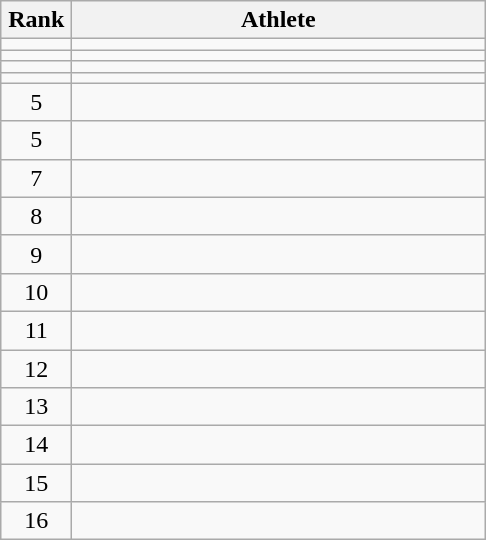<table class="wikitable" style="text-align: center;">
<tr>
<th width=40>Rank</th>
<th width=268>Athlete</th>
</tr>
<tr>
<td></td>
<td align="left"></td>
</tr>
<tr>
<td></td>
<td align="left"></td>
</tr>
<tr>
<td></td>
<td align="left"></td>
</tr>
<tr>
<td></td>
<td align="left"></td>
</tr>
<tr>
<td>5</td>
<td align="left"></td>
</tr>
<tr>
<td>5</td>
<td align="left"></td>
</tr>
<tr>
<td>7</td>
<td align="left"></td>
</tr>
<tr>
<td>8</td>
<td align="left"></td>
</tr>
<tr>
<td>9</td>
<td align="left"></td>
</tr>
<tr>
<td>10</td>
<td align="left"></td>
</tr>
<tr>
<td>11</td>
<td align="left"></td>
</tr>
<tr>
<td>12</td>
<td align="left"></td>
</tr>
<tr>
<td>13</td>
<td align="left"></td>
</tr>
<tr>
<td>14</td>
<td align="left"></td>
</tr>
<tr>
<td>15</td>
<td align="left"></td>
</tr>
<tr>
<td>16</td>
<td align="left"></td>
</tr>
</table>
